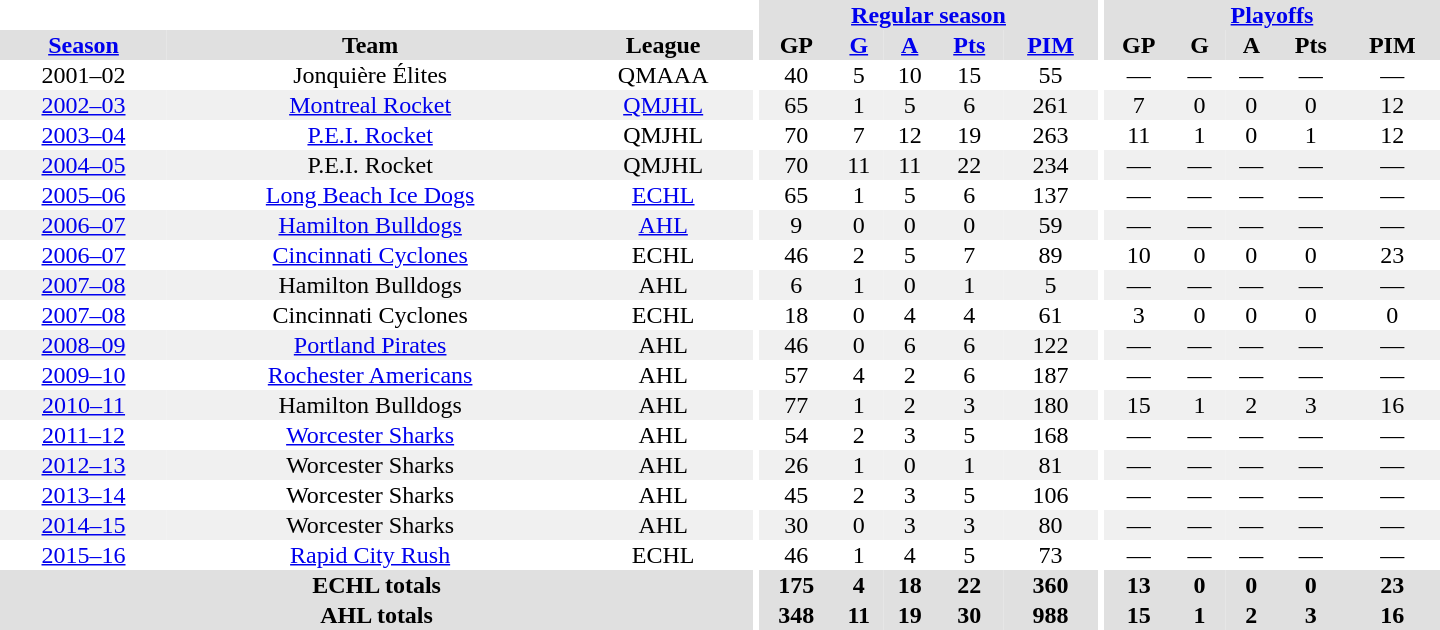<table border="0" cellpadding="1" cellspacing="0" style="text-align:center; width:60em">
<tr bgcolor="#e0e0e0">
<th colspan="3" bgcolor="#ffffff"></th>
<th rowspan="99" bgcolor="#ffffff"></th>
<th colspan="5"><a href='#'>Regular season</a></th>
<th rowspan="99" bgcolor="#ffffff"></th>
<th colspan="5"><a href='#'>Playoffs</a></th>
</tr>
<tr bgcolor="#e0e0e0">
<th><a href='#'>Season</a></th>
<th>Team</th>
<th>League</th>
<th>GP</th>
<th><a href='#'>G</a></th>
<th><a href='#'>A</a></th>
<th><a href='#'>Pts</a></th>
<th><a href='#'>PIM</a></th>
<th>GP</th>
<th>G</th>
<th>A</th>
<th>Pts</th>
<th>PIM</th>
</tr>
<tr>
<td>2001–02</td>
<td>Jonquière Élites</td>
<td>QMAAA</td>
<td>40</td>
<td>5</td>
<td>10</td>
<td>15</td>
<td>55</td>
<td>—</td>
<td>—</td>
<td>—</td>
<td>—</td>
<td>—</td>
</tr>
<tr bgcolor="#f0f0f0">
<td><a href='#'>2002–03</a></td>
<td><a href='#'>Montreal Rocket</a></td>
<td><a href='#'>QMJHL</a></td>
<td>65</td>
<td>1</td>
<td>5</td>
<td>6</td>
<td>261</td>
<td>7</td>
<td>0</td>
<td>0</td>
<td>0</td>
<td>12</td>
</tr>
<tr>
<td><a href='#'>2003–04</a></td>
<td><a href='#'>P.E.I. Rocket</a></td>
<td>QMJHL</td>
<td>70</td>
<td>7</td>
<td>12</td>
<td>19</td>
<td>263</td>
<td>11</td>
<td>1</td>
<td>0</td>
<td>1</td>
<td>12</td>
</tr>
<tr bgcolor="#f0f0f0">
<td><a href='#'>2004–05</a></td>
<td>P.E.I. Rocket</td>
<td>QMJHL</td>
<td>70</td>
<td>11</td>
<td>11</td>
<td>22</td>
<td>234</td>
<td>—</td>
<td>—</td>
<td>—</td>
<td>—</td>
<td>—</td>
</tr>
<tr>
<td><a href='#'>2005–06</a></td>
<td><a href='#'>Long Beach Ice Dogs</a></td>
<td><a href='#'>ECHL</a></td>
<td>65</td>
<td>1</td>
<td>5</td>
<td>6</td>
<td>137</td>
<td>—</td>
<td>—</td>
<td>—</td>
<td>—</td>
<td>—</td>
</tr>
<tr bgcolor="#f0f0f0">
<td><a href='#'>2006–07</a></td>
<td><a href='#'>Hamilton Bulldogs</a></td>
<td><a href='#'>AHL</a></td>
<td>9</td>
<td>0</td>
<td>0</td>
<td>0</td>
<td>59</td>
<td>—</td>
<td>—</td>
<td>—</td>
<td>—</td>
<td>—</td>
</tr>
<tr>
<td><a href='#'>2006–07</a></td>
<td><a href='#'>Cincinnati Cyclones</a></td>
<td>ECHL</td>
<td>46</td>
<td>2</td>
<td>5</td>
<td>7</td>
<td>89</td>
<td>10</td>
<td>0</td>
<td>0</td>
<td>0</td>
<td>23</td>
</tr>
<tr bgcolor="#f0f0f0">
<td><a href='#'>2007–08</a></td>
<td>Hamilton Bulldogs</td>
<td>AHL</td>
<td>6</td>
<td>1</td>
<td>0</td>
<td>1</td>
<td>5</td>
<td>—</td>
<td>—</td>
<td>—</td>
<td>—</td>
<td>—</td>
</tr>
<tr>
<td><a href='#'>2007–08</a></td>
<td>Cincinnati Cyclones</td>
<td>ECHL</td>
<td>18</td>
<td>0</td>
<td>4</td>
<td>4</td>
<td>61</td>
<td>3</td>
<td>0</td>
<td>0</td>
<td>0</td>
<td>0</td>
</tr>
<tr bgcolor="#f0f0f0">
<td><a href='#'>2008–09</a></td>
<td><a href='#'>Portland Pirates</a></td>
<td>AHL</td>
<td>46</td>
<td>0</td>
<td>6</td>
<td>6</td>
<td>122</td>
<td>—</td>
<td>—</td>
<td>—</td>
<td>—</td>
<td>—</td>
</tr>
<tr>
<td><a href='#'>2009–10</a></td>
<td><a href='#'>Rochester Americans</a></td>
<td>AHL</td>
<td>57</td>
<td>4</td>
<td>2</td>
<td>6</td>
<td>187</td>
<td>—</td>
<td>—</td>
<td>—</td>
<td>—</td>
<td>—</td>
</tr>
<tr bgcolor="#f0f0f0">
<td><a href='#'>2010–11</a></td>
<td>Hamilton Bulldogs</td>
<td>AHL</td>
<td>77</td>
<td>1</td>
<td>2</td>
<td>3</td>
<td>180</td>
<td>15</td>
<td>1</td>
<td>2</td>
<td>3</td>
<td>16</td>
</tr>
<tr>
<td><a href='#'>2011–12</a></td>
<td><a href='#'>Worcester Sharks</a></td>
<td>AHL</td>
<td>54</td>
<td>2</td>
<td>3</td>
<td>5</td>
<td>168</td>
<td>—</td>
<td>—</td>
<td>—</td>
<td>—</td>
<td>—</td>
</tr>
<tr bgcolor="#f0f0f0">
<td><a href='#'>2012–13</a></td>
<td>Worcester Sharks</td>
<td>AHL</td>
<td>26</td>
<td>1</td>
<td>0</td>
<td>1</td>
<td>81</td>
<td>—</td>
<td>—</td>
<td>—</td>
<td>—</td>
<td>—</td>
</tr>
<tr>
<td><a href='#'>2013–14</a></td>
<td>Worcester Sharks</td>
<td>AHL</td>
<td>45</td>
<td>2</td>
<td>3</td>
<td>5</td>
<td>106</td>
<td>—</td>
<td>—</td>
<td>—</td>
<td>—</td>
<td>—</td>
</tr>
<tr bgcolor="#f0f0f0">
<td><a href='#'>2014–15</a></td>
<td>Worcester Sharks</td>
<td>AHL</td>
<td>30</td>
<td>0</td>
<td>3</td>
<td>3</td>
<td>80</td>
<td>—</td>
<td>—</td>
<td>—</td>
<td>—</td>
<td>—</td>
</tr>
<tr>
<td><a href='#'>2015–16</a></td>
<td><a href='#'>Rapid City Rush</a></td>
<td>ECHL</td>
<td>46</td>
<td>1</td>
<td>4</td>
<td>5</td>
<td>73</td>
<td>—</td>
<td>—</td>
<td>—</td>
<td>—</td>
<td>—</td>
</tr>
<tr bgcolor="#e0e0e0">
<th colspan="3">ECHL totals</th>
<th>175</th>
<th>4</th>
<th>18</th>
<th>22</th>
<th>360</th>
<th>13</th>
<th>0</th>
<th>0</th>
<th>0</th>
<th>23</th>
</tr>
<tr bgcolor="#e0e0e0">
<th colspan="3">AHL totals</th>
<th>348</th>
<th>11</th>
<th>19</th>
<th>30</th>
<th>988</th>
<th>15</th>
<th>1</th>
<th>2</th>
<th>3</th>
<th>16</th>
</tr>
</table>
